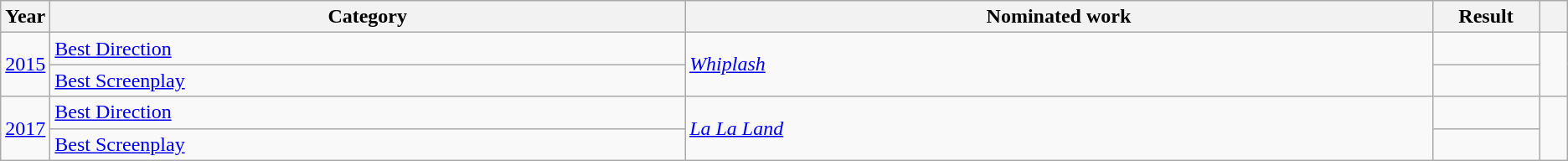<table class=wikitable>
<tr>
<th scope="col" style="width:1em;">Year</th>
<th scope="col" style="width:33em;">Category</th>
<th scope="col" style="width:39em;">Nominated work</th>
<th scope="col" style="width:5em;">Result</th>
<th scope="col" style="width:1em;"></th>
</tr>
<tr>
<td rowspan="2"><a href='#'>2015</a></td>
<td><a href='#'>Best Direction</a></td>
<td rowspan="2"><em><a href='#'>Whiplash</a></em></td>
<td></td>
<td rowspan="2"></td>
</tr>
<tr>
<td><a href='#'>Best Screenplay</a></td>
<td></td>
</tr>
<tr>
<td rowspan="2"><a href='#'>2017</a></td>
<td><a href='#'>Best Direction</a></td>
<td rowspan="2"><em><a href='#'>La La Land</a></em></td>
<td></td>
<td rowspan="2"></td>
</tr>
<tr>
<td><a href='#'>Best Screenplay</a></td>
<td></td>
</tr>
</table>
